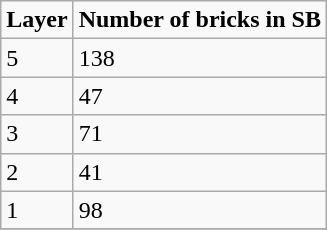<table class=wikitable>
<tr>
<td><strong>Layer</strong></td>
<td><strong>Number of  bricks in SB</strong></td>
</tr>
<tr>
<td>5</td>
<td>138</td>
</tr>
<tr>
<td>4</td>
<td>47</td>
</tr>
<tr>
<td>3</td>
<td>71</td>
</tr>
<tr>
<td>2</td>
<td>41</td>
</tr>
<tr>
<td>1</td>
<td>98</td>
</tr>
<tr>
</tr>
</table>
